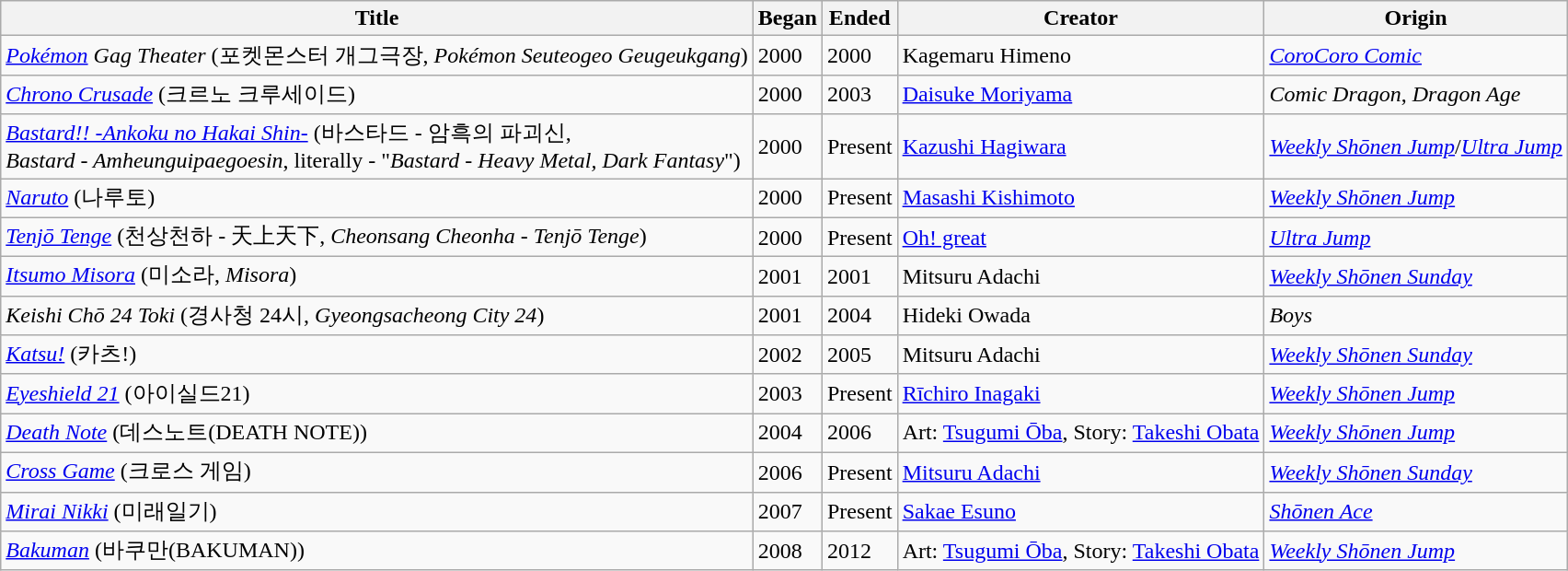<table class="wikitable sortable">
<tr>
<th>Title</th>
<th>Began</th>
<th>Ended</th>
<th>Creator</th>
<th>Origin</th>
</tr>
<tr>
<td><em><a href='#'>Pokémon</a> Gag Theater</em> (포켓몬스터 개그극장, <em>Pokémon Seuteogeo Geugeukgang</em>)</td>
<td>2000</td>
<td>2000</td>
<td>Kagemaru Himeno</td>
<td><em><a href='#'>CoroCoro Comic</a></em></td>
</tr>
<tr>
<td><em><a href='#'>Chrono Crusade</a></em> (크르노 크루세이드)</td>
<td>2000</td>
<td>2003</td>
<td><a href='#'>Daisuke Moriyama</a></td>
<td><em>Comic Dragon</em>, <em>Dragon Age</em></td>
</tr>
<tr>
<td><em><a href='#'>Bastard!! -Ankoku no Hakai Shin-</a></em> (바스타드 - 암흑의 파괴신,<br><em>Bastard - Amheunguipaegoesin</em>, literally - "<em>Bastard - Heavy Metal, Dark Fantasy</em>")</td>
<td>2000</td>
<td>Present</td>
<td><a href='#'>Kazushi Hagiwara</a></td>
<td><em><a href='#'>Weekly Shōnen Jump</a></em>/<em><a href='#'>Ultra Jump</a></em></td>
</tr>
<tr>
<td><em><a href='#'>Naruto</a></em> (나루토)</td>
<td>2000</td>
<td>Present</td>
<td><a href='#'>Masashi Kishimoto</a></td>
<td><em><a href='#'>Weekly Shōnen Jump</a></em></td>
</tr>
<tr>
<td><em><a href='#'>Tenjō Tenge</a></em> (천상천하 - 天上天下, <em>Cheonsang Cheonha - Tenjō Tenge</em>)</td>
<td>2000</td>
<td>Present</td>
<td><a href='#'>Oh! great</a></td>
<td><em><a href='#'>Ultra Jump</a></em></td>
</tr>
<tr>
<td><em><a href='#'>Itsumo Misora</a></em> (미소라, <em>Misora</em>)</td>
<td>2001</td>
<td>2001</td>
<td>Mitsuru Adachi</td>
<td><em><a href='#'>Weekly Shōnen Sunday</a></em></td>
</tr>
<tr>
<td><em>Keishi Chō 24 Toki</em> (경사청 24시, <em>Gyeongsacheong City 24</em>)</td>
<td>2001</td>
<td>2004</td>
<td>Hideki Owada</td>
<td><em>Boys</em></td>
</tr>
<tr>
<td><em><a href='#'>Katsu!</a></em> (카츠!)</td>
<td>2002</td>
<td>2005</td>
<td>Mitsuru Adachi</td>
<td><em><a href='#'>Weekly Shōnen Sunday</a></em></td>
</tr>
<tr>
<td><em><a href='#'>Eyeshield 21</a></em> (아이실드21)</td>
<td>2003</td>
<td>Present</td>
<td><a href='#'>Rīchiro Inagaki</a></td>
<td><em><a href='#'>Weekly Shōnen Jump</a></em></td>
</tr>
<tr>
<td><em><a href='#'>Death Note</a></em> (데스노트(DEATH NOTE))</td>
<td>2004</td>
<td>2006</td>
<td>Art: <a href='#'>Tsugumi Ōba</a>, Story: <a href='#'>Takeshi Obata</a></td>
<td><em><a href='#'>Weekly Shōnen Jump</a></em></td>
</tr>
<tr>
<td><em><a href='#'>Cross Game</a></em> (크로스 게임)</td>
<td>2006</td>
<td>Present</td>
<td><a href='#'>Mitsuru Adachi</a></td>
<td><em><a href='#'>Weekly Shōnen Sunday</a></em></td>
</tr>
<tr>
<td><em><a href='#'>Mirai Nikki</a></em> (미래일기)</td>
<td>2007</td>
<td>Present</td>
<td><a href='#'>Sakae Esuno</a></td>
<td><em><a href='#'>Shōnen Ace</a></em></td>
</tr>
<tr>
<td><em><a href='#'>Bakuman</a></em> (바쿠만(BAKUMAN))</td>
<td>2008</td>
<td>2012</td>
<td>Art: <a href='#'>Tsugumi Ōba</a>, Story: <a href='#'>Takeshi Obata</a></td>
<td><em><a href='#'>Weekly Shōnen Jump</a></em></td>
</tr>
</table>
